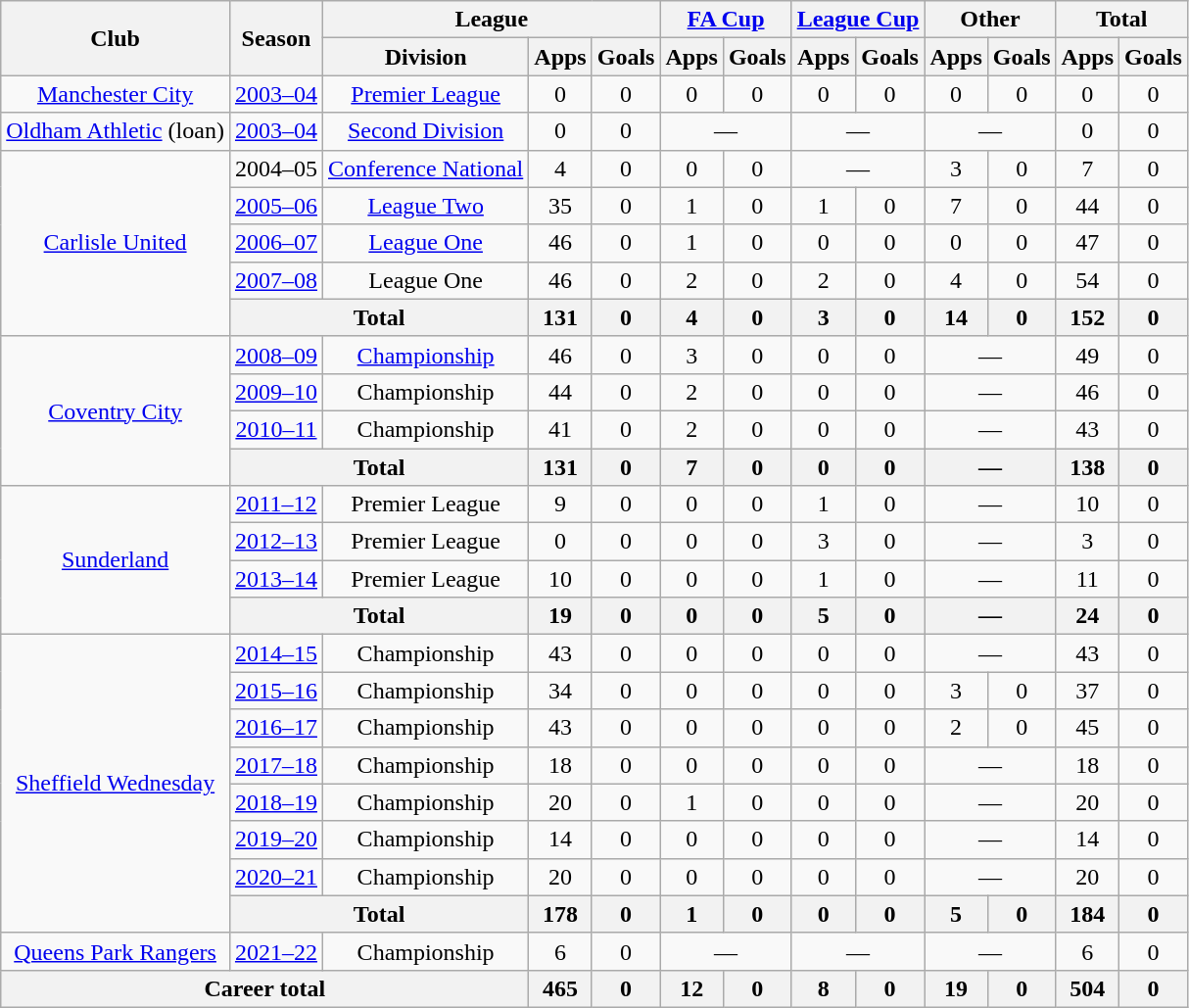<table class=wikitable style="text-align: center">
<tr>
<th rowspan="2">Club</th>
<th rowspan="2">Season</th>
<th colspan="3">League</th>
<th colspan="2"><a href='#'>FA Cup</a></th>
<th colspan="2"><a href='#'>League Cup</a></th>
<th colspan="2">Other</th>
<th colspan="2">Total</th>
</tr>
<tr>
<th>Division</th>
<th>Apps</th>
<th>Goals</th>
<th>Apps</th>
<th>Goals</th>
<th>Apps</th>
<th>Goals</th>
<th>Apps</th>
<th>Goals</th>
<th>Apps</th>
<th>Goals</th>
</tr>
<tr>
<td><a href='#'>Manchester City</a></td>
<td><a href='#'>2003–04</a></td>
<td><a href='#'>Premier League</a></td>
<td>0</td>
<td>0</td>
<td>0</td>
<td>0</td>
<td>0</td>
<td>0</td>
<td>0</td>
<td>0</td>
<td>0</td>
<td>0</td>
</tr>
<tr>
<td><a href='#'>Oldham Athletic</a> (loan)</td>
<td><a href='#'>2003–04</a></td>
<td><a href='#'>Second Division</a></td>
<td>0</td>
<td>0</td>
<td colspan="2">—</td>
<td colspan="2">—</td>
<td colspan="2">—</td>
<td>0</td>
<td>0</td>
</tr>
<tr>
<td rowspan="5"><a href='#'>Carlisle United</a></td>
<td>2004–05</td>
<td><a href='#'>Conference National</a></td>
<td>4</td>
<td>0</td>
<td>0</td>
<td>0</td>
<td colspan="2">—</td>
<td>3</td>
<td>0</td>
<td>7</td>
<td>0</td>
</tr>
<tr>
<td><a href='#'>2005–06</a></td>
<td><a href='#'>League Two</a></td>
<td>35</td>
<td>0</td>
<td>1</td>
<td>0</td>
<td>1</td>
<td>0</td>
<td>7</td>
<td>0</td>
<td>44</td>
<td>0</td>
</tr>
<tr>
<td><a href='#'>2006–07</a></td>
<td><a href='#'>League One</a></td>
<td>46</td>
<td>0</td>
<td>1</td>
<td>0</td>
<td>0</td>
<td>0</td>
<td>0</td>
<td>0</td>
<td>47</td>
<td>0</td>
</tr>
<tr>
<td><a href='#'>2007–08</a></td>
<td>League One</td>
<td>46</td>
<td>0</td>
<td>2</td>
<td>0</td>
<td>2</td>
<td>0</td>
<td>4</td>
<td>0</td>
<td>54</td>
<td>0</td>
</tr>
<tr>
<th colspan="2">Total</th>
<th>131</th>
<th>0</th>
<th>4</th>
<th>0</th>
<th>3</th>
<th>0</th>
<th>14</th>
<th>0</th>
<th>152</th>
<th>0</th>
</tr>
<tr>
<td rowspan="4"><a href='#'>Coventry City</a></td>
<td><a href='#'>2008–09</a></td>
<td><a href='#'>Championship</a></td>
<td>46</td>
<td>0</td>
<td>3</td>
<td>0</td>
<td>0</td>
<td>0</td>
<td colspan="2">—</td>
<td>49</td>
<td>0</td>
</tr>
<tr>
<td><a href='#'>2009–10</a></td>
<td>Championship</td>
<td>44</td>
<td>0</td>
<td>2</td>
<td>0</td>
<td>0</td>
<td>0</td>
<td colspan="2">—</td>
<td>46</td>
<td>0</td>
</tr>
<tr>
<td><a href='#'>2010–11</a></td>
<td>Championship</td>
<td>41</td>
<td>0</td>
<td>2</td>
<td>0</td>
<td>0</td>
<td>0</td>
<td colspan="2">—</td>
<td>43</td>
<td>0</td>
</tr>
<tr>
<th colspan="2">Total</th>
<th>131</th>
<th>0</th>
<th>7</th>
<th>0</th>
<th>0</th>
<th>0</th>
<th colspan="2">—</th>
<th>138</th>
<th>0</th>
</tr>
<tr>
<td rowspan="4"><a href='#'>Sunderland</a></td>
<td><a href='#'>2011–12</a></td>
<td>Premier League</td>
<td>9</td>
<td>0</td>
<td>0</td>
<td>0</td>
<td>1</td>
<td>0</td>
<td colspan="2">—</td>
<td>10</td>
<td>0</td>
</tr>
<tr>
<td><a href='#'>2012–13</a></td>
<td>Premier League</td>
<td>0</td>
<td>0</td>
<td>0</td>
<td>0</td>
<td>3</td>
<td>0</td>
<td colspan="2">—</td>
<td>3</td>
<td>0</td>
</tr>
<tr>
<td><a href='#'>2013–14</a></td>
<td>Premier League</td>
<td>10</td>
<td>0</td>
<td>0</td>
<td>0</td>
<td>1</td>
<td>0</td>
<td colspan="2">—</td>
<td>11</td>
<td>0</td>
</tr>
<tr>
<th colspan="2">Total</th>
<th>19</th>
<th>0</th>
<th>0</th>
<th>0</th>
<th>5</th>
<th>0</th>
<th colspan="2">—</th>
<th>24</th>
<th>0</th>
</tr>
<tr>
<td rowspan="8"><a href='#'>Sheffield Wednesday</a></td>
<td><a href='#'>2014–15</a></td>
<td>Championship</td>
<td>43</td>
<td>0</td>
<td>0</td>
<td>0</td>
<td>0</td>
<td>0</td>
<td colspan="2">—</td>
<td>43</td>
<td>0</td>
</tr>
<tr>
<td><a href='#'>2015–16</a></td>
<td>Championship</td>
<td>34</td>
<td>0</td>
<td>0</td>
<td>0</td>
<td>0</td>
<td>0</td>
<td>3</td>
<td>0</td>
<td>37</td>
<td>0</td>
</tr>
<tr>
<td><a href='#'>2016–17</a></td>
<td>Championship</td>
<td>43</td>
<td>0</td>
<td>0</td>
<td>0</td>
<td>0</td>
<td>0</td>
<td>2</td>
<td>0</td>
<td>45</td>
<td>0</td>
</tr>
<tr>
<td><a href='#'>2017–18</a></td>
<td>Championship</td>
<td>18</td>
<td>0</td>
<td>0</td>
<td>0</td>
<td>0</td>
<td>0</td>
<td colspan="2">—</td>
<td>18</td>
<td>0</td>
</tr>
<tr>
<td><a href='#'>2018–19</a></td>
<td>Championship</td>
<td>20</td>
<td>0</td>
<td>1</td>
<td>0</td>
<td>0</td>
<td>0</td>
<td colspan="2">—</td>
<td>20</td>
<td>0</td>
</tr>
<tr>
<td><a href='#'>2019–20</a></td>
<td>Championship</td>
<td>14</td>
<td>0</td>
<td>0</td>
<td>0</td>
<td>0</td>
<td>0</td>
<td colspan="2">—</td>
<td>14</td>
<td>0</td>
</tr>
<tr>
<td><a href='#'>2020–21</a></td>
<td>Championship</td>
<td>20</td>
<td>0</td>
<td>0</td>
<td>0</td>
<td>0</td>
<td>0</td>
<td colspan="2">—</td>
<td>20</td>
<td>0</td>
</tr>
<tr>
<th colspan="2">Total</th>
<th>178</th>
<th>0</th>
<th>1</th>
<th>0</th>
<th>0</th>
<th>0</th>
<th>5</th>
<th>0</th>
<th>184</th>
<th>0</th>
</tr>
<tr>
<td><a href='#'>Queens Park Rangers</a></td>
<td><a href='#'>2021–22</a></td>
<td>Championship</td>
<td>6</td>
<td>0</td>
<td colspan="2">—</td>
<td colspan="2">—</td>
<td colspan="2">—</td>
<td>6</td>
<td>0</td>
</tr>
<tr>
<th colspan="3">Career total</th>
<th>465</th>
<th>0</th>
<th>12</th>
<th>0</th>
<th>8</th>
<th>0</th>
<th>19</th>
<th>0</th>
<th>504</th>
<th>0</th>
</tr>
</table>
